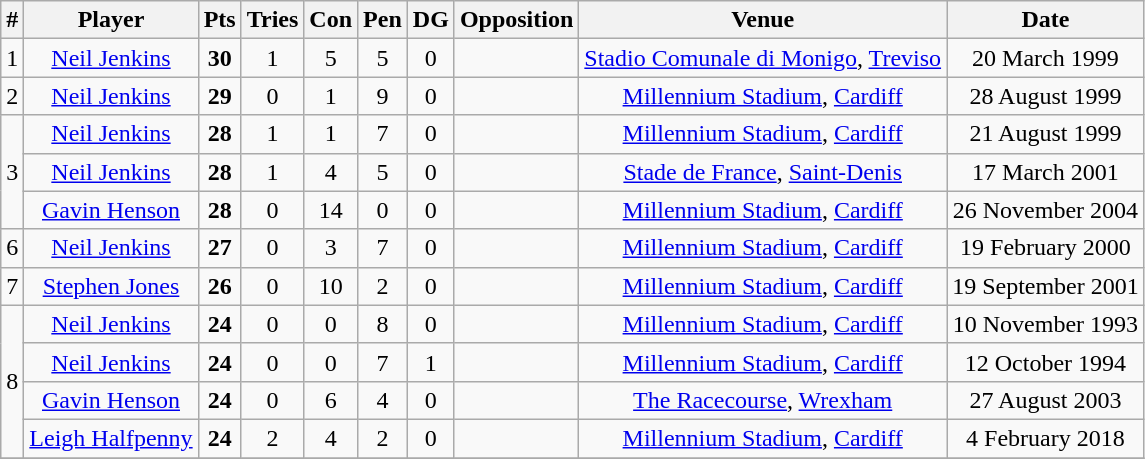<table class="wikitable sortable" style="text-align:center;">
<tr>
<th>#</th>
<th>Player</th>
<th>Pts</th>
<th>Tries</th>
<th>Con</th>
<th>Pen</th>
<th>DG</th>
<th>Opposition</th>
<th>Venue</th>
<th>Date</th>
</tr>
<tr>
<td>1</td>
<td><a href='#'>Neil Jenkins</a></td>
<td><strong>30</strong></td>
<td>1</td>
<td>5</td>
<td>5</td>
<td>0</td>
<td></td>
<td><a href='#'>Stadio Comunale di Monigo</a>, <a href='#'>Treviso</a></td>
<td>20 March 1999</td>
</tr>
<tr>
<td>2</td>
<td><a href='#'>Neil Jenkins</a></td>
<td><strong>29</strong></td>
<td>0</td>
<td>1</td>
<td>9</td>
<td>0</td>
<td></td>
<td><a href='#'>Millennium Stadium</a>, <a href='#'>Cardiff</a></td>
<td>28 August 1999</td>
</tr>
<tr>
<td rowspan="3">3</td>
<td><a href='#'>Neil Jenkins</a></td>
<td><strong>28</strong></td>
<td>1</td>
<td>1</td>
<td>7</td>
<td>0</td>
<td></td>
<td><a href='#'>Millennium Stadium</a>, <a href='#'>Cardiff</a></td>
<td>21 August 1999</td>
</tr>
<tr>
<td><a href='#'>Neil Jenkins</a></td>
<td><strong>28</strong></td>
<td>1</td>
<td>4</td>
<td>5</td>
<td>0</td>
<td></td>
<td><a href='#'>Stade de France</a>, <a href='#'>Saint-Denis</a></td>
<td>17 March 2001</td>
</tr>
<tr>
<td><a href='#'>Gavin Henson</a></td>
<td><strong>28</strong></td>
<td>0</td>
<td>14</td>
<td>0</td>
<td>0</td>
<td></td>
<td><a href='#'>Millennium Stadium</a>, <a href='#'>Cardiff</a></td>
<td>26 November 2004</td>
</tr>
<tr>
<td>6</td>
<td><a href='#'>Neil Jenkins</a></td>
<td><strong>27</strong></td>
<td>0</td>
<td>3</td>
<td>7</td>
<td>0</td>
<td></td>
<td><a href='#'>Millennium Stadium</a>, <a href='#'>Cardiff</a></td>
<td>19 February 2000</td>
</tr>
<tr>
<td>7</td>
<td><a href='#'>Stephen Jones</a></td>
<td><strong>26</strong></td>
<td>0</td>
<td>10</td>
<td>2</td>
<td>0</td>
<td></td>
<td><a href='#'>Millennium Stadium</a>, <a href='#'>Cardiff</a></td>
<td>19 September 2001</td>
</tr>
<tr>
<td rowspan="4">8</td>
<td><a href='#'>Neil Jenkins</a></td>
<td><strong>24</strong></td>
<td>0</td>
<td>0</td>
<td>8</td>
<td>0</td>
<td></td>
<td><a href='#'>Millennium Stadium</a>, <a href='#'>Cardiff</a></td>
<td>10 November 1993</td>
</tr>
<tr>
<td><a href='#'>Neil Jenkins</a></td>
<td><strong>24</strong></td>
<td>0</td>
<td>0</td>
<td>7</td>
<td>1</td>
<td></td>
<td><a href='#'>Millennium Stadium</a>, <a href='#'>Cardiff</a></td>
<td>12 October 1994</td>
</tr>
<tr>
<td><a href='#'>Gavin Henson</a></td>
<td><strong>24</strong></td>
<td>0</td>
<td>6</td>
<td>4</td>
<td>0</td>
<td></td>
<td><a href='#'>The Racecourse</a>, <a href='#'>Wrexham</a></td>
<td>27 August 2003</td>
</tr>
<tr>
<td><a href='#'>Leigh Halfpenny</a></td>
<td><strong>24</strong></td>
<td>2</td>
<td>4</td>
<td>2</td>
<td>0</td>
<td></td>
<td><a href='#'>Millennium Stadium</a>, <a href='#'>Cardiff</a></td>
<td>4 February 2018</td>
</tr>
<tr>
</tr>
</table>
